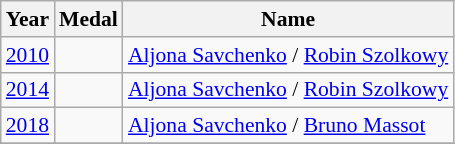<table class="wikitable" style="font-size:90%">
<tr>
<th>Year</th>
<th>Medal</th>
<th>Name</th>
</tr>
<tr>
<td><a href='#'>2010</a></td>
<td></td>
<td><a href='#'>Aljona Savchenko</a> / <a href='#'>Robin Szolkowy</a></td>
</tr>
<tr>
<td><a href='#'>2014</a></td>
<td></td>
<td><a href='#'>Aljona Savchenko</a> / <a href='#'>Robin Szolkowy</a></td>
</tr>
<tr>
<td><a href='#'>2018</a></td>
<td></td>
<td><a href='#'>Aljona Savchenko</a> / <a href='#'>Bruno Massot</a></td>
</tr>
<tr>
</tr>
</table>
